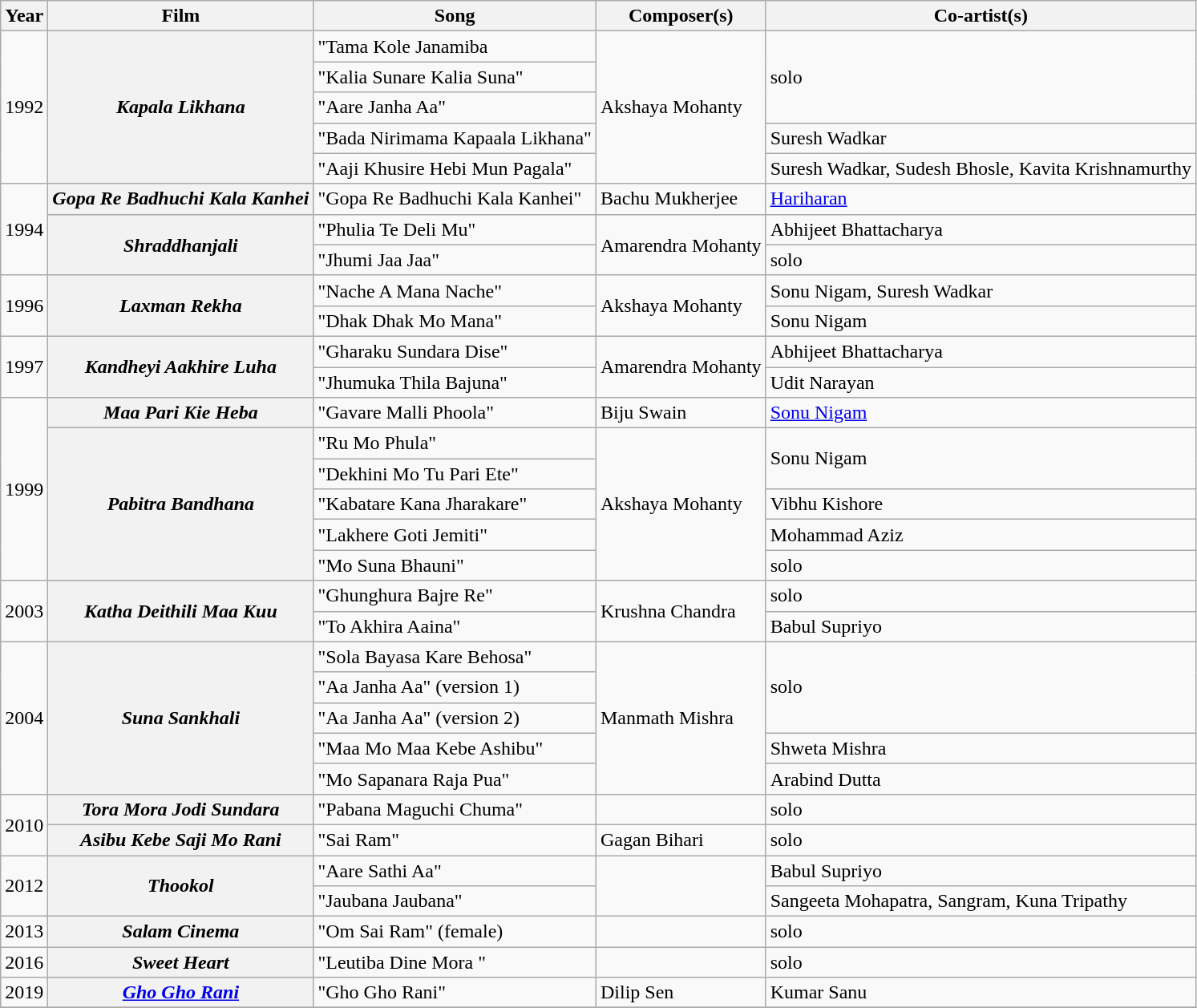<table class="wikitable">
<tr>
<th>Year</th>
<th>Film</th>
<th>Song</th>
<th>Composer(s)</th>
<th>Co-artist(s)</th>
</tr>
<tr>
<td rowspan=5>1992</td>
<th rowspan=5><em>Kapala Likhana</em></th>
<td>"Tama Kole Janamiba</td>
<td rowspan=5>Akshaya Mohanty</td>
<td rowspan=3>solo</td>
</tr>
<tr>
<td>"Kalia Sunare Kalia Suna"</td>
</tr>
<tr>
<td>"Aare Janha Aa"</td>
</tr>
<tr>
<td>"Bada Nirimama Kapaala Likhana"</td>
<td>Suresh Wadkar</td>
</tr>
<tr>
<td>"Aaji Khusire Hebi Mun Pagala"</td>
<td>Suresh Wadkar, Sudesh Bhosle, Kavita Krishnamurthy</td>
</tr>
<tr>
<td rowspan=3>1994</td>
<th><em>Gopa Re Badhuchi Kala Kanhei</em></th>
<td>"Gopa Re Badhuchi Kala Kanhei"</td>
<td>Bachu Mukherjee</td>
<td><a href='#'>Hariharan</a></td>
</tr>
<tr>
<th rowspan=2><em>Shraddhanjali</em></th>
<td>"Phulia Te Deli Mu"</td>
<td rowspan=2>Amarendra Mohanty</td>
<td>Abhijeet Bhattacharya</td>
</tr>
<tr>
<td>"Jhumi Jaa Jaa"</td>
<td>solo</td>
</tr>
<tr>
<td rowspan=2>1996</td>
<th rowspan=2><em>Laxman Rekha</em></th>
<td>"Nache A Mana Nache"</td>
<td rowspan=2>Akshaya Mohanty</td>
<td rowspan=1>Sonu Nigam, Suresh Wadkar</td>
</tr>
<tr>
<td>"Dhak Dhak Mo Mana"</td>
<td>Sonu Nigam</td>
</tr>
<tr>
<td rowspan="2">1997</td>
<th rowspan=2><em>Kandheyi Aakhire Luha</em></th>
<td>"Gharaku Sundara Dise"</td>
<td rowspan=2>Amarendra Mohanty</td>
<td rowspan=1>Abhijeet Bhattacharya</td>
</tr>
<tr>
<td>"Jhumuka Thila Bajuna"</td>
<td>Udit Narayan</td>
</tr>
<tr>
<td rowspan=6>1999</td>
<th><em>Maa Pari Kie Heba</em></th>
<td>"Gavare Malli Phoola"</td>
<td>Biju Swain</td>
<td><a href='#'>Sonu Nigam</a></td>
</tr>
<tr>
<th rowspan=5><em>Pabitra Bandhana</em></th>
<td>"Ru Mo Phula"</td>
<td rowspan=5>Akshaya Mohanty</td>
<td rowspan=2>Sonu Nigam</td>
</tr>
<tr>
<td>"Dekhini Mo Tu Pari Ete"</td>
</tr>
<tr>
<td>"Kabatare Kana Jharakare"</td>
<td>Vibhu Kishore</td>
</tr>
<tr>
<td>"Lakhere Goti Jemiti"</td>
<td>Mohammad Aziz</td>
</tr>
<tr>
<td>"Mo Suna Bhauni"</td>
<td>solo</td>
</tr>
<tr>
<td rowspan=2>2003</td>
<th rowspan=2><em>Katha Deithili Maa Kuu</em></th>
<td>"Ghunghura Bajre Re"</td>
<td rowspan=2>Krushna Chandra</td>
<td>solo</td>
</tr>
<tr>
<td>"To Akhira Aaina"</td>
<td>Babul Supriyo</td>
</tr>
<tr>
<td rowspan=5>2004</td>
<th rowspan=5><em>Suna Sankhali</em></th>
<td>"Sola Bayasa Kare Behosa"</td>
<td rowspan=5>Manmath Mishra</td>
<td rowspan=3>solo</td>
</tr>
<tr>
<td>"Aa Janha Aa" (version 1)</td>
</tr>
<tr>
<td>"Aa Janha Aa" (version 2)</td>
</tr>
<tr>
<td>"Maa Mo Maa Kebe Ashibu"</td>
<td>Shweta Mishra</td>
</tr>
<tr>
<td>"Mo Sapanara Raja Pua"</td>
<td>Arabind Dutta</td>
</tr>
<tr>
<td rowspan="2">2010</td>
<th rowspan=1><em>Tora Mora Jodi Sundara</em></th>
<td>"Pabana Maguchi Chuma"</td>
<td rowspan=1></td>
<td rowspan=1>solo</td>
</tr>
<tr>
<th rowspan=1><em>Asibu Kebe Saji Mo Rani</em></th>
<td>"Sai Ram"</td>
<td rowspan=1>Gagan Bihari</td>
<td rowspan=1>solo</td>
</tr>
<tr>
<td rowspan=2>2012</td>
<th rowspan=2><em>Thookol</em></th>
<td>"Aare Sathi Aa"</td>
<td rowspan=2></td>
<td>Babul Supriyo</td>
</tr>
<tr>
<td>"Jaubana Jaubana"</td>
<td>Sangeeta Mohapatra, Sangram, Kuna Tripathy</td>
</tr>
<tr>
<td rowspan="1">2013</td>
<th rowspan="1"><em>Salam Cinema</em></th>
<td>"Om Sai Ram" (female)</td>
<td rowspan=1></td>
<td rowspan=1>solo</td>
</tr>
<tr>
<td>2016</td>
<th><em>Sweet Heart</em></th>
<td>"Leutiba Dine Mora "</td>
<td></td>
<td>solo</td>
</tr>
<tr>
<td rowspan="1">2019</td>
<th rowspan="1"><strong><em><a href='#'>Gho Gho Rani</a></em></strong></th>
<td>"Gho Gho Rani"</td>
<td rowspan="1">Dilip Sen</td>
<td rowspan="1">Kumar Sanu</td>
</tr>
<tr>
</tr>
</table>
